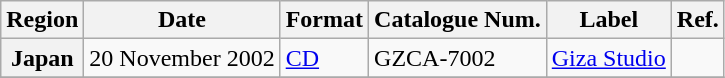<table class="wikitable sortable plainrowheaders">
<tr>
<th scope="col">Region</th>
<th scope="col">Date</th>
<th scope="col">Format</th>
<th scope="col">Catalogue Num.</th>
<th scope="col">Label</th>
<th scope="col">Ref.</th>
</tr>
<tr>
<th scope="row">Japan</th>
<td>20 November 2002</td>
<td><a href='#'>CD</a></td>
<td>GZCA-7002</td>
<td><a href='#'>Giza Studio</a></td>
<td></td>
</tr>
<tr>
</tr>
</table>
